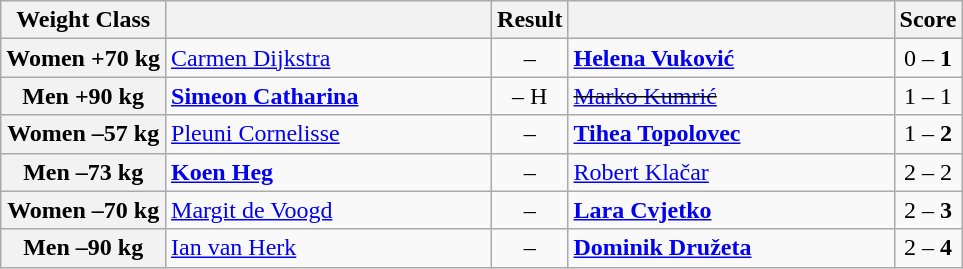<table class="wikitable">
<tr>
<th>Weight Class</th>
<th style="width:210px;"></th>
<th>Result</th>
<th style="width:210px;"></th>
<th>Score</th>
</tr>
<tr>
<th>Women +70 kg</th>
<td><a href='#'>Carmen Dijkstra</a></td>
<td align="center"> – <strong></strong></td>
<td><strong><a href='#'>Helena Vuković</a></strong></td>
<td align="center">0 – <strong>1</strong></td>
</tr>
<tr>
<th>Men +90 kg</th>
<td><strong><a href='#'>Simeon Catharina</a></strong></td>
<td align="center"><strong></strong> – H</td>
<td><s><a href='#'>Marko Kumrić</a></s></td>
<td align="center">1 – 1</td>
</tr>
<tr>
<th>Women –57 kg</th>
<td><a href='#'>Pleuni Cornelisse</a></td>
<td align="center"> – <strong></strong></td>
<td><strong><a href='#'>Tihea Topolovec</a></strong></td>
<td align="center">1 – <strong>2</strong></td>
</tr>
<tr>
<th>Men –73 kg</th>
<td><strong><a href='#'>Koen Heg</a></strong></td>
<td align="center"><strong></strong> – </td>
<td><a href='#'>Robert Klačar</a></td>
<td align="center">2 – 2</td>
</tr>
<tr>
<th>Women –70 kg</th>
<td><a href='#'>Margit de Voogd</a></td>
<td align="center"> – <strong></strong></td>
<td><strong><a href='#'>Lara Cvjetko</a></strong></td>
<td align="center">2 – <strong>3</strong></td>
</tr>
<tr>
<th>Men –90 kg</th>
<td><a href='#'>Ian van Herk</a></td>
<td align="center"> – <strong></strong></td>
<td><strong><a href='#'>Dominik Družeta</a></strong></td>
<td align="center">2 – <strong>4</strong></td>
</tr>
</table>
